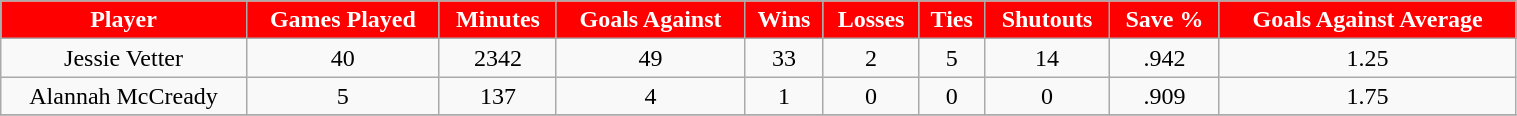<table class="wikitable" width="80%">
<tr align="center"  style=" background:red; color:#FFFFFF; ">
<td><strong>Player</strong></td>
<td><strong>Games Played</strong></td>
<td><strong>Minutes</strong></td>
<td><strong>Goals Against</strong></td>
<td><strong>Wins</strong></td>
<td><strong>Losses</strong></td>
<td><strong>Ties</strong></td>
<td><strong>Shutouts</strong></td>
<td><strong>Save %</strong></td>
<td><strong>Goals Against Average</strong></td>
</tr>
<tr align="center" bgcolor="">
<td>Jessie Vetter</td>
<td>40</td>
<td>2342</td>
<td>49</td>
<td>33</td>
<td>2</td>
<td>5</td>
<td>14</td>
<td>.942</td>
<td>1.25</td>
</tr>
<tr align="center" bgcolor="">
<td>Alannah McCready</td>
<td>5</td>
<td>137</td>
<td>4</td>
<td>1</td>
<td>0</td>
<td>0</td>
<td>0</td>
<td>.909</td>
<td>1.75</td>
</tr>
<tr align="center" bgcolor="">
</tr>
</table>
